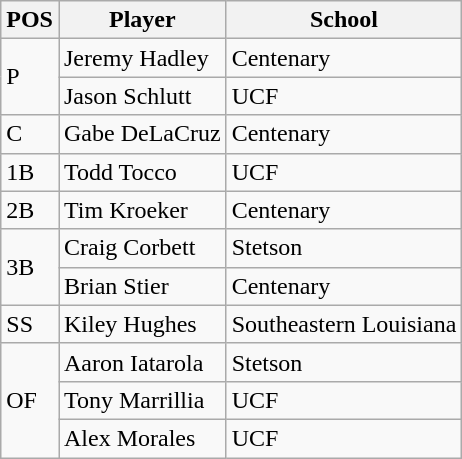<table class=wikitable>
<tr>
<th>POS</th>
<th>Player</th>
<th>School</th>
</tr>
<tr>
<td rowspan=2>P</td>
<td>Jeremy Hadley</td>
<td>Centenary</td>
</tr>
<tr>
<td>Jason Schlutt</td>
<td>UCF</td>
</tr>
<tr>
<td>C</td>
<td>Gabe DeLaCruz</td>
<td>Centenary</td>
</tr>
<tr>
<td>1B</td>
<td>Todd Tocco</td>
<td>UCF</td>
</tr>
<tr>
<td>2B</td>
<td>Tim Kroeker</td>
<td>Centenary</td>
</tr>
<tr>
<td rowspan=2>3B</td>
<td>Craig Corbett</td>
<td>Stetson</td>
</tr>
<tr>
<td>Brian Stier</td>
<td>Centenary</td>
</tr>
<tr>
<td>SS</td>
<td>Kiley Hughes</td>
<td>Southeastern Louisiana</td>
</tr>
<tr>
<td rowspan=3>OF</td>
<td>Aaron Iatarola</td>
<td>Stetson</td>
</tr>
<tr>
<td>Tony Marrillia</td>
<td>UCF</td>
</tr>
<tr>
<td>Alex Morales</td>
<td>UCF</td>
</tr>
</table>
